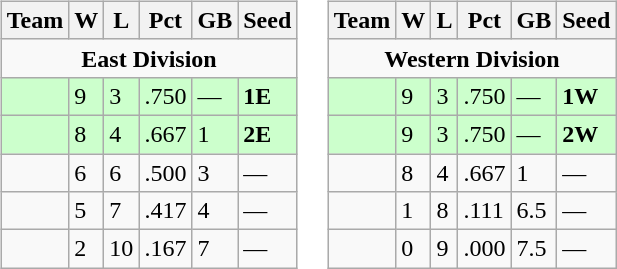<table>
<tr>
<td><br><table class="wikitable">
<tr>
<th>Team</th>
<th>W</th>
<th>L</th>
<th>Pct</th>
<th>GB</th>
<th>Seed</th>
</tr>
<tr>
<td colspan="6" align="center"><strong>East Division</strong></td>
</tr>
<tr bgcolor=ccffcc>
<td></td>
<td>9</td>
<td>3</td>
<td>.750</td>
<td>—</td>
<td><strong>1E</strong></td>
</tr>
<tr bgcolor=ccffcc>
<td></td>
<td>8</td>
<td>4</td>
<td>.667</td>
<td>1</td>
<td><strong>2E</strong></td>
</tr>
<tr>
<td></td>
<td>6</td>
<td>6</td>
<td>.500</td>
<td>3</td>
<td>—</td>
</tr>
<tr>
<td></td>
<td>5</td>
<td>7</td>
<td>.417</td>
<td>4</td>
<td>—</td>
</tr>
<tr>
<td></td>
<td>2</td>
<td>10</td>
<td>.167</td>
<td>7</td>
<td>—</td>
</tr>
</table>
</td>
<td><br><table class="wikitable">
<tr>
<th>Team</th>
<th>W</th>
<th>L</th>
<th>Pct</th>
<th>GB</th>
<th>Seed</th>
</tr>
<tr>
<td colspan="6" align="center"><strong>Western Division</strong></td>
</tr>
<tr bgcolor=ccffcc>
<td></td>
<td>9</td>
<td>3</td>
<td>.750</td>
<td>—</td>
<td><strong>1W</strong></td>
</tr>
<tr bgcolor=ccffcc>
<td></td>
<td>9</td>
<td>3</td>
<td>.750</td>
<td>—</td>
<td><strong>2W</strong></td>
</tr>
<tr>
<td></td>
<td>8</td>
<td>4</td>
<td>.667</td>
<td>1</td>
<td>—</td>
</tr>
<tr>
<td></td>
<td>1</td>
<td>8</td>
<td>.111</td>
<td>6.5</td>
<td>—</td>
</tr>
<tr>
<td></td>
<td>0</td>
<td>9</td>
<td>.000</td>
<td>7.5</td>
<td>—</td>
</tr>
</table>
</td>
</tr>
</table>
